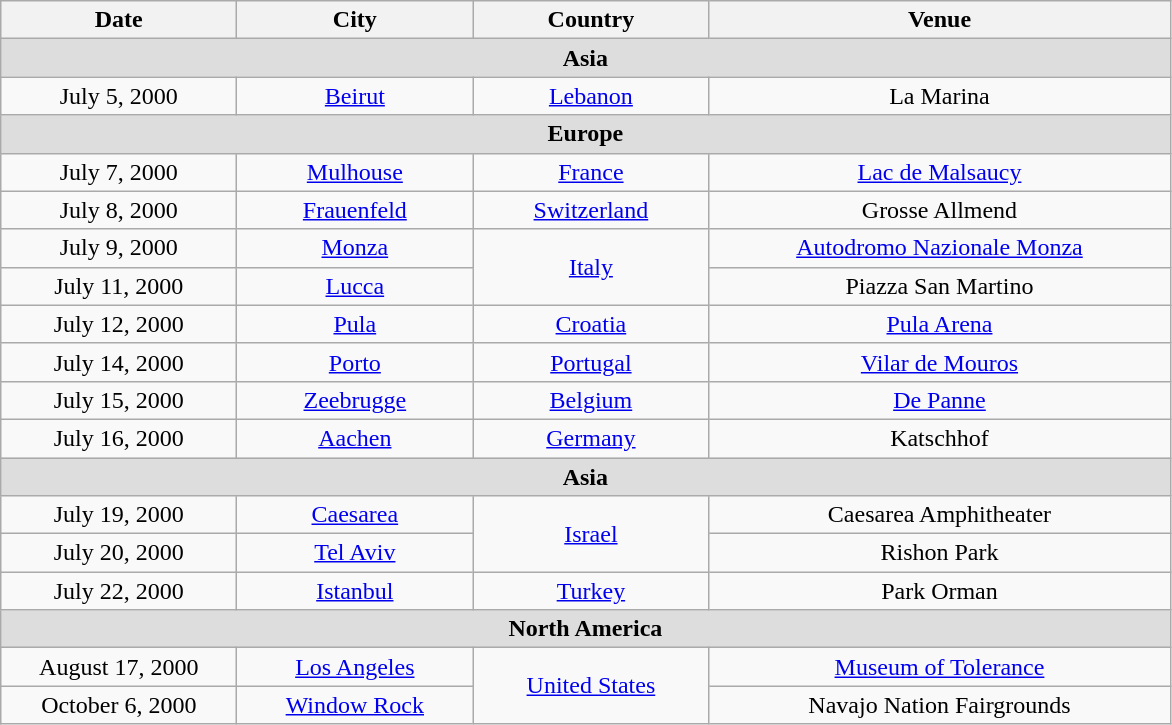<table class="wikitable" style="text-align:center;">
<tr>
<th width="150">Date</th>
<th width="150">City</th>
<th width="150">Country</th>
<th width="300">Venue</th>
</tr>
<tr style="background:#ddd;">
<td colspan="4"><strong>Asia</strong></td>
</tr>
<tr>
<td>July 5, 2000</td>
<td><a href='#'>Beirut</a></td>
<td><a href='#'>Lebanon</a></td>
<td>La Marina</td>
</tr>
<tr style="background:#ddd;">
<td colspan="7"><strong>Europe</strong></td>
</tr>
<tr>
<td>July 7, 2000</td>
<td><a href='#'>Mulhouse</a></td>
<td><a href='#'>France</a></td>
<td><a href='#'>Lac de Malsaucy</a></td>
</tr>
<tr>
<td>July 8, 2000</td>
<td><a href='#'>Frauenfeld</a></td>
<td><a href='#'>Switzerland</a></td>
<td>Grosse Allmend</td>
</tr>
<tr>
<td>July 9, 2000</td>
<td><a href='#'>Monza</a></td>
<td rowspan="2"><a href='#'>Italy</a></td>
<td><a href='#'>Autodromo Nazionale Monza</a></td>
</tr>
<tr>
<td>July 11, 2000</td>
<td><a href='#'>Lucca</a></td>
<td>Piazza San Martino</td>
</tr>
<tr>
<td>July 12, 2000</td>
<td><a href='#'>Pula</a></td>
<td><a href='#'>Croatia</a></td>
<td><a href='#'>Pula Arena</a></td>
</tr>
<tr>
<td>July 14, 2000</td>
<td><a href='#'>Porto</a></td>
<td><a href='#'>Portugal</a></td>
<td><a href='#'>Vilar de Mouros</a></td>
</tr>
<tr>
<td>July 15, 2000</td>
<td><a href='#'>Zeebrugge</a></td>
<td><a href='#'>Belgium</a></td>
<td><a href='#'>De Panne</a></td>
</tr>
<tr>
<td>July 16, 2000</td>
<td><a href='#'>Aachen</a></td>
<td><a href='#'>Germany</a></td>
<td>Katschhof</td>
</tr>
<tr style="background:#ddd;">
<td colspan="4"><strong>Asia</strong></td>
</tr>
<tr>
<td>July 19, 2000</td>
<td><a href='#'>Caesarea</a></td>
<td rowspan="2"><a href='#'>Israel</a></td>
<td>Caesarea Amphitheater</td>
</tr>
<tr>
<td>July 20, 2000</td>
<td><a href='#'>Tel Aviv</a></td>
<td>Rishon Park</td>
</tr>
<tr>
<td>July 22, 2000</td>
<td><a href='#'>Istanbul</a></td>
<td><a href='#'>Turkey</a></td>
<td>Park Orman</td>
</tr>
<tr style="background:#ddd;">
<td colspan="4"><strong>North America</strong></td>
</tr>
<tr>
<td>August 17, 2000</td>
<td><a href='#'>Los Angeles</a></td>
<td rowspan="2"><a href='#'>United States</a></td>
<td><a href='#'>Museum of Tolerance</a></td>
</tr>
<tr>
<td>October 6, 2000</td>
<td><a href='#'>Window Rock</a></td>
<td>Navajo Nation Fairgrounds</td>
</tr>
</table>
